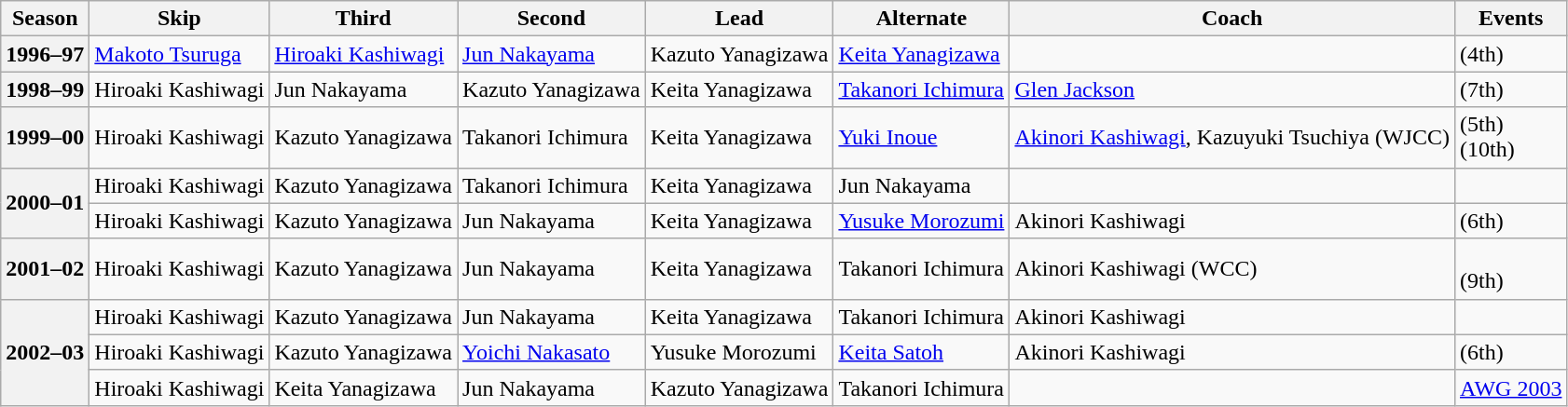<table class="wikitable">
<tr>
<th scope="col">Season</th>
<th scope="col">Skip</th>
<th scope="col">Third</th>
<th scope="col">Second</th>
<th scope="col">Lead</th>
<th scope="col">Alternate</th>
<th scope="col">Coach</th>
<th scope="col">Events</th>
</tr>
<tr>
<th scope="row">1996–97</th>
<td><a href='#'>Makoto Tsuruga</a></td>
<td><a href='#'>Hiroaki Kashiwagi</a></td>
<td><a href='#'>Jun Nakayama</a></td>
<td>Kazuto Yanagizawa</td>
<td><a href='#'>Keita Yanagizawa</a></td>
<td></td>
<td> (4th)</td>
</tr>
<tr>
<th scope="row">1998–99</th>
<td>Hiroaki Kashiwagi</td>
<td>Jun Nakayama</td>
<td>Kazuto Yanagizawa</td>
<td>Keita Yanagizawa</td>
<td><a href='#'>Takanori Ichimura</a></td>
<td><a href='#'>Glen Jackson</a></td>
<td> (7th)</td>
</tr>
<tr>
<th scope="row">1999–00</th>
<td>Hiroaki Kashiwagi</td>
<td>Kazuto Yanagizawa</td>
<td>Takanori Ichimura</td>
<td>Keita Yanagizawa</td>
<td><a href='#'>Yuki Inoue</a></td>
<td><a href='#'>Akinori Kashiwagi</a>, Kazuyuki Tsuchiya (WJCC)</td>
<td> (5th)<br> (10th)</td>
</tr>
<tr>
<th scope="row" rowspan=2>2000–01</th>
<td>Hiroaki Kashiwagi</td>
<td>Kazuto Yanagizawa</td>
<td>Takanori Ichimura</td>
<td>Keita Yanagizawa</td>
<td>Jun Nakayama</td>
<td></td>
<td> </td>
</tr>
<tr>
<td>Hiroaki Kashiwagi</td>
<td>Kazuto Yanagizawa</td>
<td>Jun Nakayama</td>
<td>Keita Yanagizawa</td>
<td><a href='#'>Yusuke Morozumi</a></td>
<td>Akinori Kashiwagi</td>
<td> (6th)</td>
</tr>
<tr>
<th scope="row">2001–02</th>
<td>Hiroaki Kashiwagi</td>
<td>Kazuto Yanagizawa</td>
<td>Jun Nakayama</td>
<td>Keita Yanagizawa</td>
<td>Takanori Ichimura</td>
<td>Akinori Kashiwagi (WCC)</td>
<td> <br> (9th)</td>
</tr>
<tr>
<th scope="row" rowspan=3>2002–03</th>
<td>Hiroaki Kashiwagi</td>
<td>Kazuto Yanagizawa</td>
<td>Jun Nakayama</td>
<td>Keita Yanagizawa</td>
<td>Takanori Ichimura</td>
<td>Akinori Kashiwagi</td>
<td> </td>
</tr>
<tr>
<td>Hiroaki Kashiwagi</td>
<td>Kazuto Yanagizawa</td>
<td><a href='#'>Yoichi Nakasato</a></td>
<td>Yusuke Morozumi</td>
<td><a href='#'>Keita Satoh</a></td>
<td>Akinori Kashiwagi</td>
<td> (6th)</td>
</tr>
<tr>
<td>Hiroaki Kashiwagi</td>
<td>Keita Yanagizawa</td>
<td>Jun Nakayama</td>
<td>Kazuto Yanagizawa</td>
<td>Takanori Ichimura</td>
<td></td>
<td><a href='#'>AWG 2003</a> </td>
</tr>
</table>
